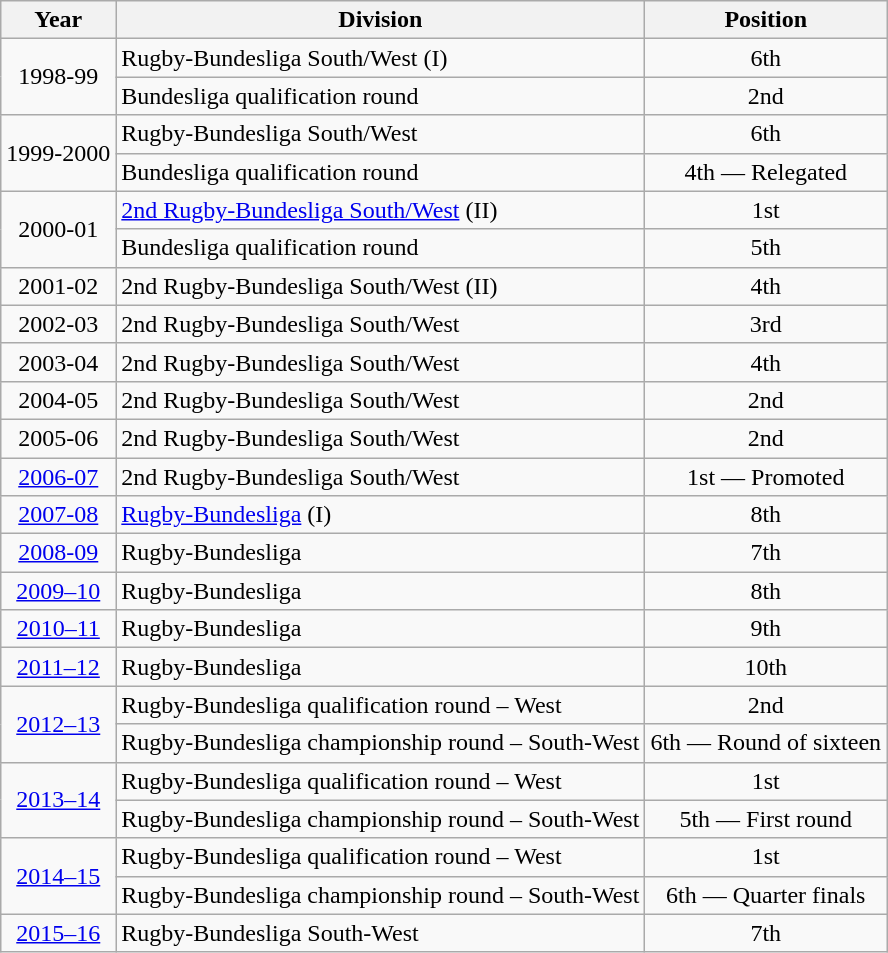<table class="wikitable">
<tr>
<th>Year</th>
<th>Division</th>
<th>Position</th>
</tr>
<tr align="center">
<td rowspan=2>1998-99</td>
<td align="left">Rugby-Bundesliga South/West (I)</td>
<td>6th</td>
</tr>
<tr align="center">
<td align="left">Bundesliga qualification round</td>
<td>2nd</td>
</tr>
<tr align="center">
<td rowspan=2>1999-2000</td>
<td align="left">Rugby-Bundesliga South/West</td>
<td>6th</td>
</tr>
<tr align="center">
<td align="left">Bundesliga qualification round</td>
<td>4th — Relegated</td>
</tr>
<tr align="center">
<td rowspan=2>2000-01</td>
<td align="left"><a href='#'>2nd Rugby-Bundesliga South/West</a> (II)</td>
<td>1st</td>
</tr>
<tr align="center">
<td align="left">Bundesliga qualification round</td>
<td>5th</td>
</tr>
<tr align="center">
<td>2001-02</td>
<td align="left">2nd Rugby-Bundesliga South/West (II)</td>
<td>4th</td>
</tr>
<tr align="center">
<td>2002-03</td>
<td align="left">2nd Rugby-Bundesliga South/West</td>
<td>3rd</td>
</tr>
<tr align="center">
<td>2003-04</td>
<td align="left">2nd Rugby-Bundesliga South/West</td>
<td>4th</td>
</tr>
<tr align="center">
<td>2004-05</td>
<td align="left">2nd Rugby-Bundesliga South/West</td>
<td>2nd</td>
</tr>
<tr align="center">
<td>2005-06</td>
<td align="left">2nd Rugby-Bundesliga South/West</td>
<td>2nd</td>
</tr>
<tr align="center">
<td><a href='#'>2006-07</a></td>
<td align="left">2nd Rugby-Bundesliga South/West</td>
<td>1st — Promoted</td>
</tr>
<tr align="center">
<td><a href='#'>2007-08</a></td>
<td align="left"><a href='#'>Rugby-Bundesliga</a> (I)</td>
<td>8th</td>
</tr>
<tr align="center">
<td><a href='#'>2008-09</a></td>
<td align="left">Rugby-Bundesliga</td>
<td>7th</td>
</tr>
<tr align="center">
<td><a href='#'>2009–10</a></td>
<td align="left">Rugby-Bundesliga</td>
<td>8th</td>
</tr>
<tr align="center">
<td><a href='#'>2010–11</a></td>
<td align="left">Rugby-Bundesliga</td>
<td>9th</td>
</tr>
<tr align="center">
<td><a href='#'>2011–12</a></td>
<td align="left">Rugby-Bundesliga</td>
<td>10th</td>
</tr>
<tr align="center">
<td rowspan=2><a href='#'>2012–13</a></td>
<td align="left">Rugby-Bundesliga qualification round – West</td>
<td>2nd</td>
</tr>
<tr align="center">
<td align="left">Rugby-Bundesliga championship round – South-West</td>
<td>6th — Round of sixteen</td>
</tr>
<tr align="center">
<td rowspan=2><a href='#'>2013–14</a></td>
<td align="left">Rugby-Bundesliga qualification round – West</td>
<td>1st</td>
</tr>
<tr align="center">
<td align="left">Rugby-Bundesliga championship round – South-West</td>
<td>5th — First round</td>
</tr>
<tr align="center">
<td rowspan=2><a href='#'>2014–15</a></td>
<td align="left">Rugby-Bundesliga qualification round – West</td>
<td>1st</td>
</tr>
<tr align="center">
<td align="left">Rugby-Bundesliga championship round – South-West</td>
<td>6th — Quarter finals</td>
</tr>
<tr align="center">
<td><a href='#'>2015–16</a></td>
<td align="left">Rugby-Bundesliga South-West</td>
<td>7th</td>
</tr>
</table>
